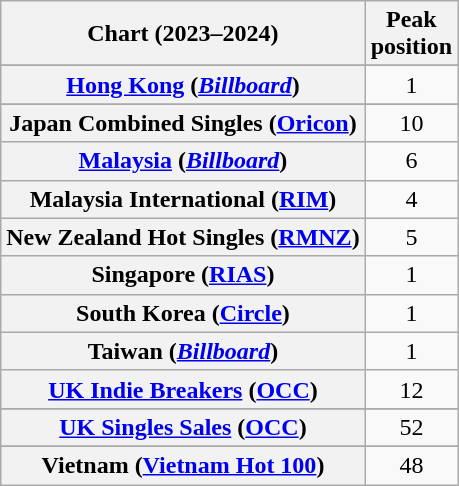<table class="wikitable sortable plainrowheaders" style="text-align:center">
<tr>
<th scope="col">Chart (2023–2024)</th>
<th scope="col">Peak<br>position</th>
</tr>
<tr>
</tr>
<tr>
</tr>
<tr>
<th scope="row"><a href='#'>Hong Kong</a> (<em><a href='#'>Billboard</a></em>)</th>
<td>1</td>
</tr>
<tr>
</tr>
<tr>
<th scope="row">Japan Combined Singles (<a href='#'>Oricon</a>)</th>
<td>10</td>
</tr>
<tr>
<th scope="row"><a href='#'>Malaysia</a> (<em><a href='#'>Billboard</a></em>)</th>
<td>6</td>
</tr>
<tr>
<th scope="row">Malaysia International (<a href='#'>RIM</a>)</th>
<td>4</td>
</tr>
<tr>
<th scope="row">New Zealand Hot Singles (<a href='#'>RMNZ</a>)</th>
<td>5</td>
</tr>
<tr>
<th scope="row">Singapore (<a href='#'>RIAS</a>)</th>
<td>1</td>
</tr>
<tr>
<th scope="row">South Korea (<a href='#'>Circle</a>)</th>
<td>1</td>
</tr>
<tr>
<th scope="row">Taiwan (<em><a href='#'>Billboard</a></em>)</th>
<td>1</td>
</tr>
<tr>
<th scope="row"><a href='#'>UK Indie Breakers</a> (<a href='#'>OCC</a>)</th>
<td>12</td>
</tr>
<tr>
</tr>
<tr>
<th scope="row"><a href='#'>UK Singles Sales</a> (<a href='#'>OCC</a>)</th>
<td>52</td>
</tr>
<tr>
</tr>
<tr>
<th scope="row">Vietnam (<a href='#'>Vietnam Hot 100</a>)</th>
<td>48</td>
</tr>
</table>
